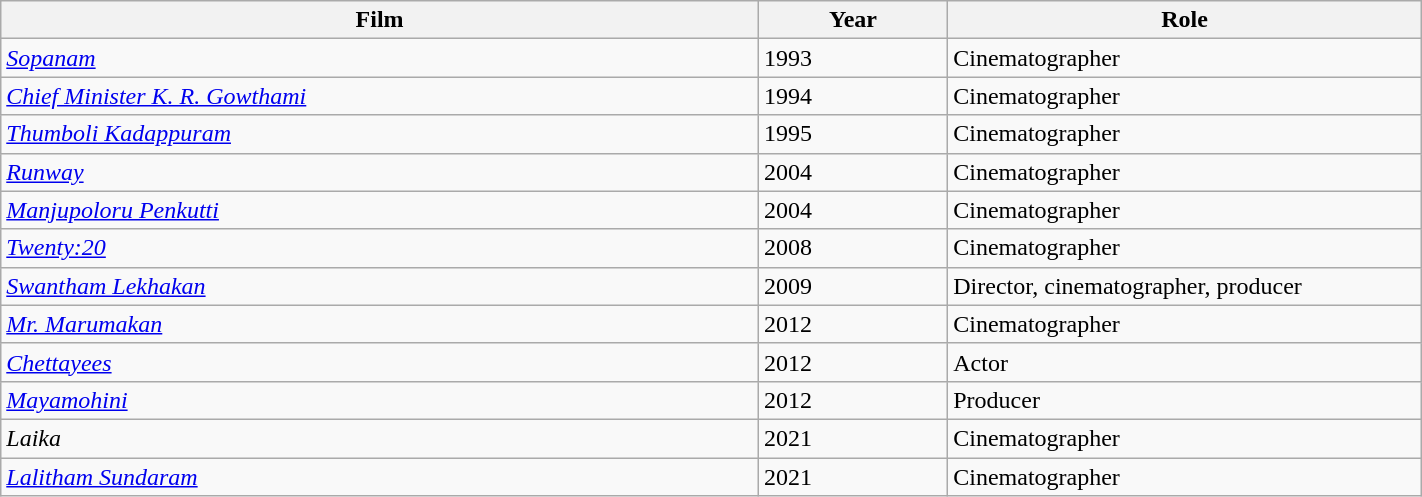<table class="wikitable plainrowheaders sortable" style="width:75%">
<tr>
<th scope="col" style="width:40%">Film</th>
<th scope="col" style="width:10%">Year</th>
<th scope="col" style="width:25%">Role</th>
</tr>
<tr>
<td><em><a href='#'>Sopanam</a></em></td>
<td>1993</td>
<td>Cinematographer</td>
</tr>
<tr>
<td><em><a href='#'>Chief Minister K. R. Gowthami</a></em></td>
<td>1994</td>
<td>Cinematographer</td>
</tr>
<tr>
<td><em><a href='#'>Thumboli Kadappuram</a></em></td>
<td>1995</td>
<td>Cinematographer</td>
</tr>
<tr>
<td><em><a href='#'>Runway</a></em></td>
<td>2004</td>
<td>Cinematographer</td>
</tr>
<tr>
<td><em><a href='#'>Manjupoloru Penkutti</a></em></td>
<td>2004</td>
<td>Cinematographer</td>
</tr>
<tr>
<td><a href='#'><em>Twenty:20</em></a></td>
<td>2008</td>
<td>Cinematographer</td>
</tr>
<tr>
<td><em><a href='#'>Swantham Lekhakan</a></em></td>
<td>2009</td>
<td>Director, cinematographer, producer</td>
</tr>
<tr>
<td><em><a href='#'>Mr. Marumakan</a></em></td>
<td>2012</td>
<td>Cinematographer</td>
</tr>
<tr>
<td><em><a href='#'>Chettayees</a></em></td>
<td>2012</td>
<td>Actor</td>
</tr>
<tr>
<td><em><a href='#'>Mayamohini</a></em></td>
<td>2012</td>
<td>Producer</td>
</tr>
<tr>
<td><em>Laika</em></td>
<td>2021</td>
<td>Cinematographer</td>
</tr>
<tr>
<td><em><a href='#'>Lalitham Sundaram</a></em></td>
<td>2021</td>
<td>Cinematographer</td>
</tr>
</table>
